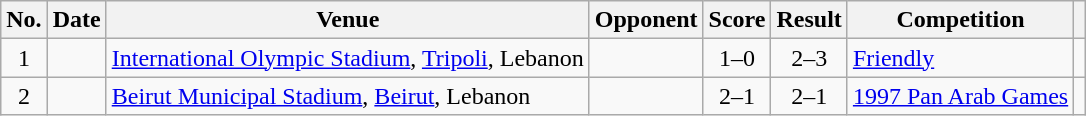<table class="wikitable sortable">
<tr>
<th scope=col>No.</th>
<th scope=col>Date</th>
<th scope=col>Venue</th>
<th scope=col>Opponent</th>
<th scope=col>Score</th>
<th scope=col>Result</th>
<th scope=col>Competition</th>
<th scope=col class="unsortable"></th>
</tr>
<tr>
<td align="center">1</td>
<td></td>
<td><a href='#'>International Olympic Stadium</a>, <a href='#'>Tripoli</a>, Lebanon</td>
<td></td>
<td align="center">1–0</td>
<td align="center">2–3</td>
<td><a href='#'>Friendly</a></td>
<td></td>
</tr>
<tr>
<td align="center">2</td>
<td></td>
<td><a href='#'>Beirut Municipal Stadium</a>, <a href='#'>Beirut</a>, Lebanon</td>
<td></td>
<td align="center">2–1</td>
<td align="center">2–1</td>
<td><a href='#'>1997 Pan Arab Games</a></td>
<td></td>
</tr>
</table>
